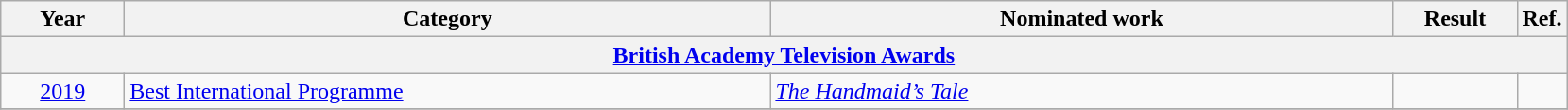<table class=wikitable>
<tr>
<th scope="col" style="width:5em;">Year</th>
<th scope="col" style="width:28em;">Category</th>
<th scope="col" style="width:27em;">Nominated work</th>
<th scope="col" style="width:5em;">Result</th>
<th>Ref.</th>
</tr>
<tr>
<th colspan=5><a href='#'>British Academy Television Awards</a></th>
</tr>
<tr>
<td scope="row" style="text-align:center;"><a href='#'>2019</a></td>
<td><a href='#'>Best International Programme</a></td>
<td><em><a href='#'>The Handmaid’s Tale</a></em></td>
<td></td>
<td style="text-align:center;"></td>
</tr>
<tr>
</tr>
</table>
